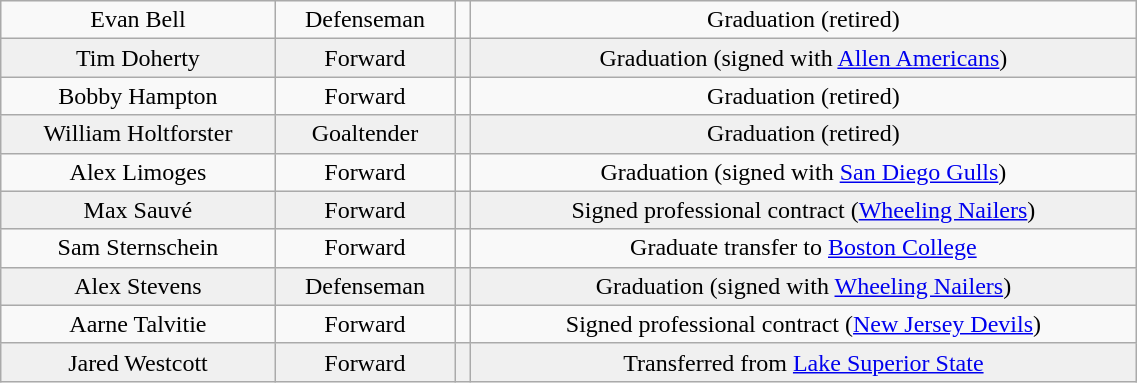<table class="wikitable" width="60%">
<tr align="center" bgcolor="">
<td>Evan Bell</td>
<td>Defenseman</td>
<td></td>
<td>Graduation (retired)</td>
</tr>
<tr align="center" bgcolor="f0f0f0">
<td>Tim Doherty</td>
<td>Forward</td>
<td></td>
<td>Graduation (signed with <a href='#'>Allen Americans</a>)</td>
</tr>
<tr align="center" bgcolor="">
<td>Bobby Hampton</td>
<td>Forward</td>
<td></td>
<td>Graduation (retired)</td>
</tr>
<tr align="center" bgcolor="f0f0f0">
<td>William Holtforster</td>
<td>Goaltender</td>
<td></td>
<td>Graduation (retired)</td>
</tr>
<tr align="center" bgcolor="">
<td>Alex Limoges</td>
<td>Forward</td>
<td></td>
<td>Graduation (signed with <a href='#'>San Diego Gulls</a>)</td>
</tr>
<tr align="center" bgcolor="f0f0f0">
<td>Max Sauvé</td>
<td>Forward</td>
<td></td>
<td>Signed professional contract (<a href='#'>Wheeling Nailers</a>)</td>
</tr>
<tr align="center" bgcolor="">
<td>Sam Sternschein</td>
<td>Forward</td>
<td></td>
<td>Graduate transfer to <a href='#'>Boston College</a></td>
</tr>
<tr align="center" bgcolor="f0f0f0">
<td>Alex Stevens</td>
<td>Defenseman</td>
<td></td>
<td>Graduation (signed with <a href='#'>Wheeling Nailers</a>)</td>
</tr>
<tr align="center" bgcolor="">
<td>Aarne Talvitie</td>
<td>Forward</td>
<td></td>
<td>Signed professional contract (<a href='#'>New Jersey Devils</a>)</td>
</tr>
<tr align="center" bgcolor="f0f0f0">
<td>Jared Westcott</td>
<td>Forward</td>
<td></td>
<td>Transferred from <a href='#'>Lake Superior State</a></td>
</tr>
</table>
